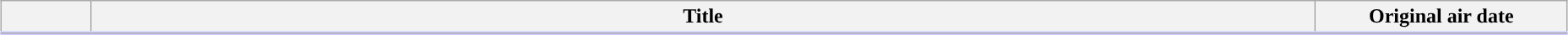<table class="plainrowheaders wikitable" style="width:98%; margin:auto; background:#FFF;">
<tr style="border-bottom: 3px solid #CCF;">
<th style="width:4em;"></th>
<th>Title</th>
<th style="width:12em;">Original air date</th>
</tr>
<tr>
</tr>
</table>
